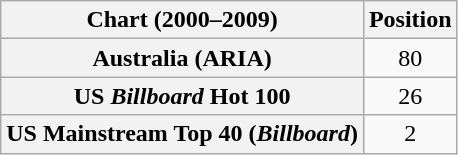<table class="wikitable sortable plainrowheaders" style="text-align:center">
<tr>
<th scope="col">Chart (2000–2009)</th>
<th scope="col">Position</th>
</tr>
<tr>
<th scope="row">Australia (ARIA)</th>
<td>80</td>
</tr>
<tr>
<th scope="row">US <em>Billboard</em> Hot 100</th>
<td>26</td>
</tr>
<tr>
<th scope="row">US Mainstream Top 40 (<em>Billboard</em>)</th>
<td>2</td>
</tr>
</table>
